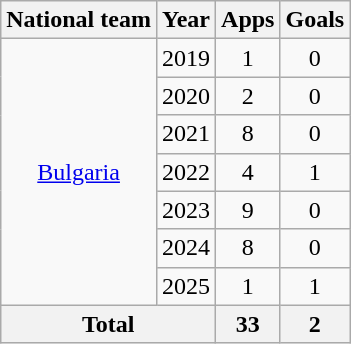<table class="wikitable" style="text-align:center">
<tr>
<th>National team</th>
<th>Year</th>
<th>Apps</th>
<th>Goals</th>
</tr>
<tr>
<td rowspan="7"><a href='#'>Bulgaria</a></td>
<td>2019</td>
<td>1</td>
<td>0</td>
</tr>
<tr>
<td>2020</td>
<td>2</td>
<td>0</td>
</tr>
<tr>
<td>2021</td>
<td>8</td>
<td>0</td>
</tr>
<tr>
<td>2022</td>
<td>4</td>
<td>1</td>
</tr>
<tr>
<td>2023</td>
<td>9</td>
<td>0</td>
</tr>
<tr>
<td>2024</td>
<td>8</td>
<td>0</td>
</tr>
<tr>
<td>2025</td>
<td>1</td>
<td>1</td>
</tr>
<tr>
<th colspan="2">Total</th>
<th>33</th>
<th>2</th>
</tr>
</table>
